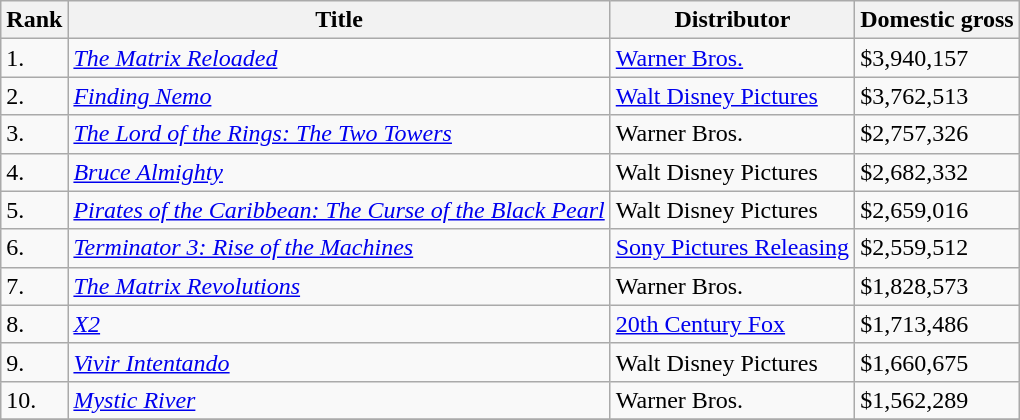<table class="wikitable sortable" style="margin:auto; margin:auto;">
<tr>
<th>Rank</th>
<th>Title</th>
<th>Distributor</th>
<th>Domestic gross</th>
</tr>
<tr>
<td>1.</td>
<td><em><a href='#'>The Matrix Reloaded</a></em></td>
<td><a href='#'>Warner Bros.</a></td>
<td>$3,940,157</td>
</tr>
<tr>
<td>2.</td>
<td><em><a href='#'>Finding Nemo</a></em></td>
<td><a href='#'>Walt Disney Pictures</a></td>
<td>$3,762,513</td>
</tr>
<tr>
<td>3.</td>
<td><em><a href='#'>The Lord of the Rings: The Two Towers</a></em></td>
<td>Warner Bros.</td>
<td>$2,757,326</td>
</tr>
<tr>
<td>4.</td>
<td><em><a href='#'>Bruce Almighty</a></em></td>
<td>Walt Disney Pictures</td>
<td>$2,682,332</td>
</tr>
<tr>
<td>5.</td>
<td><em><a href='#'>Pirates of the Caribbean: The Curse of the Black Pearl</a></em></td>
<td>Walt Disney Pictures</td>
<td>$2,659,016</td>
</tr>
<tr>
<td>6.</td>
<td><em><a href='#'>Terminator 3: Rise of the Machines</a></em></td>
<td><a href='#'>Sony Pictures Releasing</a></td>
<td>$2,559,512</td>
</tr>
<tr>
<td>7.</td>
<td><em><a href='#'>The Matrix Revolutions</a></em></td>
<td>Warner Bros.</td>
<td>$1,828,573</td>
</tr>
<tr>
<td>8.</td>
<td><em><a href='#'>X2</a></em></td>
<td><a href='#'>20th Century Fox</a></td>
<td>$1,713,486</td>
</tr>
<tr>
<td>9.</td>
<td><em><a href='#'>Vivir Intentando</a></em></td>
<td>Walt Disney Pictures</td>
<td>$1,660,675</td>
</tr>
<tr>
<td>10.</td>
<td><em><a href='#'>Mystic River</a></em></td>
<td>Warner Bros.</td>
<td>$1,562,289</td>
</tr>
<tr>
</tr>
</table>
